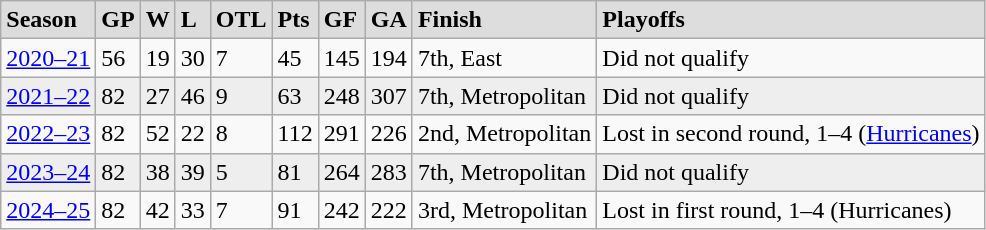<table class="wikitable">
<tr style="font-weight:bold; background:#ddd;">
<td>Season</td>
<td>GP</td>
<td>W</td>
<td>L</td>
<td>OTL</td>
<td>Pts</td>
<td>GF</td>
<td>GA</td>
<td>Finish</td>
<td>Playoffs</td>
</tr>
<tr>
<td><a href='#'>2020–21</a></td>
<td>56</td>
<td>19</td>
<td>30</td>
<td>7</td>
<td>45</td>
<td>145</td>
<td>194</td>
<td>7th, East</td>
<td>Did not qualify</td>
</tr>
<tr style="background:#eee;">
<td><a href='#'>2021–22</a></td>
<td>82</td>
<td>27</td>
<td>46</td>
<td>9</td>
<td>63</td>
<td>248</td>
<td>307</td>
<td>7th, Metropolitan</td>
<td>Did not qualify</td>
</tr>
<tr>
<td><a href='#'>2022–23</a></td>
<td>82</td>
<td>52</td>
<td>22</td>
<td>8</td>
<td>112</td>
<td>291</td>
<td>226</td>
<td>2nd, Metropolitan</td>
<td>Lost in second round, 1–4 (<a href='#'>Hurricanes</a>)</td>
</tr>
<tr style="background:#eee;">
<td><a href='#'>2023–24</a></td>
<td>82</td>
<td>38</td>
<td>39</td>
<td>5</td>
<td>81</td>
<td>264</td>
<td>283</td>
<td>7th, Metropolitan</td>
<td>Did not qualify</td>
</tr>
<tr>
<td><a href='#'>2024–25</a></td>
<td>82</td>
<td>42</td>
<td>33</td>
<td>7</td>
<td>91</td>
<td>242</td>
<td>222</td>
<td>3rd, Metropolitan</td>
<td>Lost in first round, 1–4 (Hurricanes)</td>
</tr>
</table>
